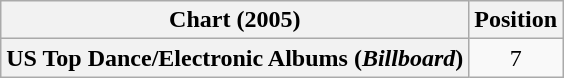<table class="wikitable plainrowheaders" style="text-align:center">
<tr>
<th scope="col">Chart (2005)</th>
<th scope="col">Position</th>
</tr>
<tr>
<th scope="row">US Top Dance/Electronic Albums (<em>Billboard</em>)</th>
<td>7</td>
</tr>
</table>
